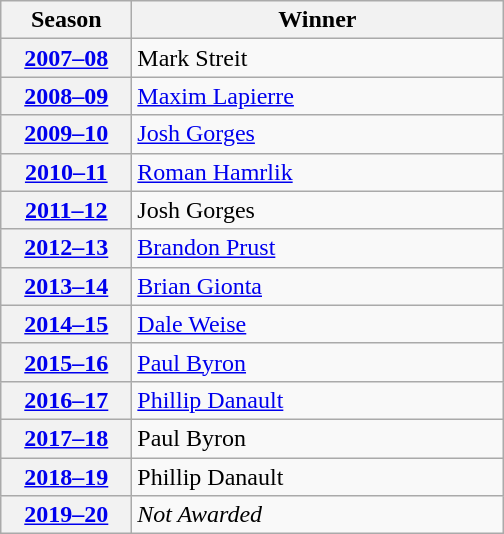<table class="wikitable">
<tr>
<th scope="col" style="width:5em">Season</th>
<th scope="col" style="width:15em">Winner</th>
</tr>
<tr>
<th scope="row"><a href='#'>2007–08</a></th>
<td>Mark Streit</td>
</tr>
<tr>
<th scope="row"><a href='#'>2008–09</a></th>
<td><a href='#'>Maxim Lapierre</a></td>
</tr>
<tr>
<th scope="row"><a href='#'>2009–10</a></th>
<td><a href='#'>Josh Gorges</a></td>
</tr>
<tr>
<th scope="row"><a href='#'>2010–11</a></th>
<td><a href='#'>Roman Hamrlik</a></td>
</tr>
<tr>
<th scope="row"><a href='#'>2011–12</a></th>
<td>Josh Gorges</td>
</tr>
<tr>
<th scope="row"><a href='#'>2012–13</a></th>
<td><a href='#'>Brandon Prust</a></td>
</tr>
<tr>
<th scope="row"><a href='#'>2013–14</a></th>
<td><a href='#'>Brian Gionta</a></td>
</tr>
<tr>
<th scope="row"><a href='#'>2014–15</a></th>
<td><a href='#'>Dale Weise</a></td>
</tr>
<tr>
<th scope="row"><a href='#'>2015–16</a></th>
<td><a href='#'>Paul Byron</a></td>
</tr>
<tr>
<th scope="row"><a href='#'>2016–17</a></th>
<td><a href='#'>Phillip Danault</a></td>
</tr>
<tr>
<th scope="row"><a href='#'>2017–18</a></th>
<td>Paul Byron</td>
</tr>
<tr>
<th scope="row"><a href='#'>2018–19</a></th>
<td>Phillip Danault</td>
</tr>
<tr>
<th scope="row"><a href='#'>2019–20</a></th>
<td><em>Not Awarded</em></td>
</tr>
</table>
